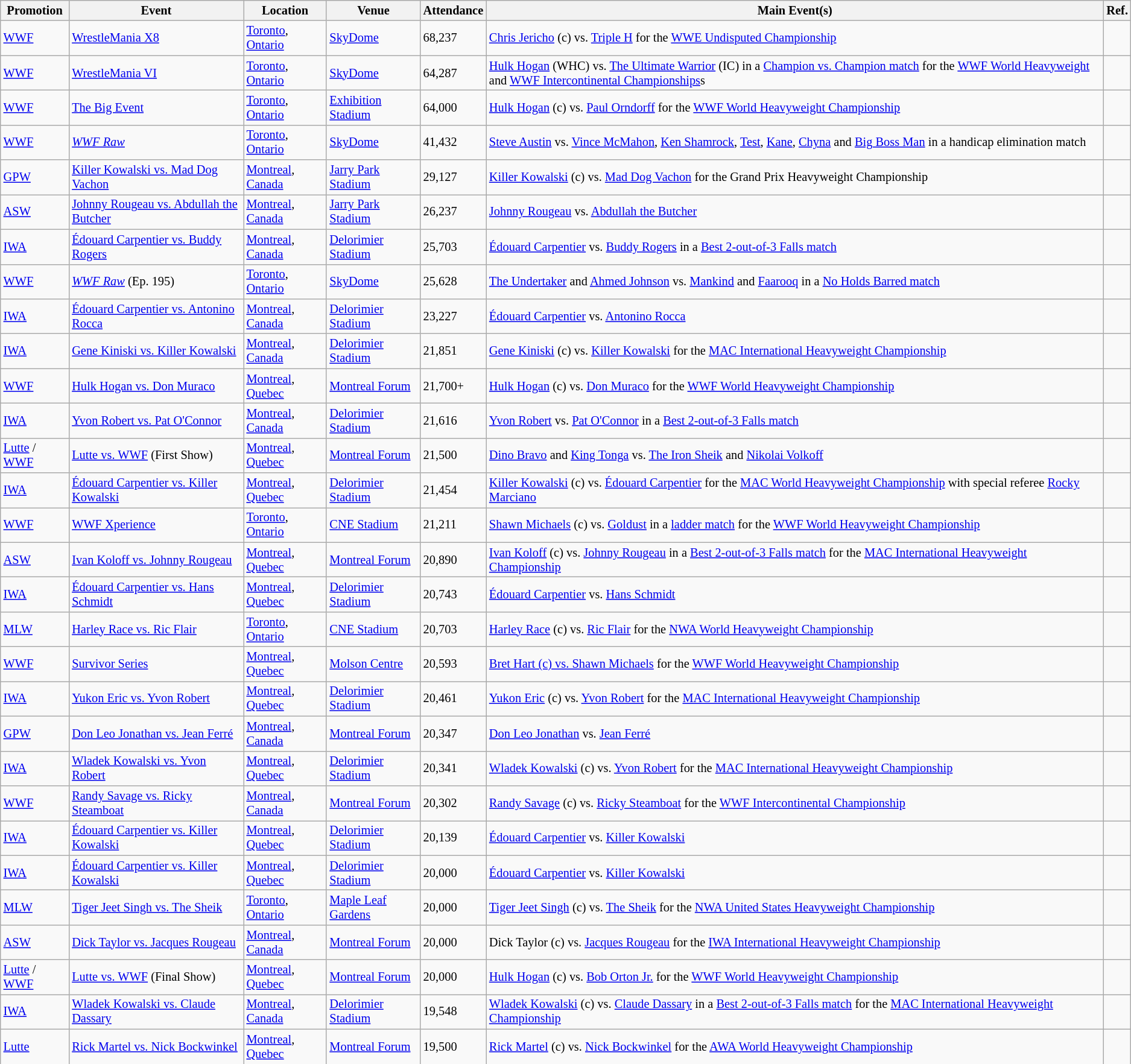<table class="wikitable sortable" style="font-size:85%;">
<tr>
<th>Promotion</th>
<th>Event</th>
<th>Location</th>
<th>Venue</th>
<th>Attendance</th>
<th class=unsortable>Main Event(s)</th>
<th class=unsortable>Ref.</th>
</tr>
<tr>
<td><a href='#'>WWF</a></td>
<td><a href='#'>WrestleMania X8</a> <br> </td>
<td><a href='#'>Toronto</a>, <a href='#'>Ontario</a></td>
<td><a href='#'>SkyDome</a></td>
<td>68,237</td>
<td><a href='#'>Chris Jericho</a> (c) vs. <a href='#'>Triple H</a> for the <a href='#'>WWE Undisputed Championship</a></td>
<td></td>
</tr>
<tr>
<td><a href='#'>WWF</a></td>
<td><a href='#'>WrestleMania VI</a> <br> </td>
<td><a href='#'>Toronto</a>, <a href='#'>Ontario</a></td>
<td><a href='#'>SkyDome</a></td>
<td>64,287</td>
<td><a href='#'>Hulk Hogan</a> (WHC) vs. <a href='#'>The Ultimate Warrior</a> (IC) in a <a href='#'>Champion vs. Champion match</a> for the <a href='#'>WWF World Heavyweight</a> and <a href='#'>WWF Intercontinental Championships</a>s</td>
<td></td>
</tr>
<tr>
<td><a href='#'>WWF</a></td>
<td><a href='#'>The Big Event</a> <br> </td>
<td><a href='#'>Toronto</a>, <a href='#'>Ontario</a></td>
<td><a href='#'>Exhibition Stadium</a></td>
<td>64,000</td>
<td><a href='#'>Hulk Hogan</a> (c) vs. <a href='#'>Paul Orndorff</a> for the <a href='#'>WWF World Heavyweight Championship</a></td>
<td></td>
</tr>
<tr>
<td><a href='#'>WWF</a></td>
<td><em><a href='#'>WWF Raw</a></em> <br> </td>
<td><a href='#'>Toronto</a>, <a href='#'>Ontario</a></td>
<td><a href='#'>SkyDome</a></td>
<td>41,432</td>
<td><a href='#'>Steve Austin</a> vs. <a href='#'>Vince McMahon</a>, <a href='#'>Ken Shamrock</a>, <a href='#'>Test</a>, <a href='#'>Kane</a>, <a href='#'>Chyna</a> and <a href='#'>Big Boss Man</a> in a handicap elimination match</td>
<td></td>
</tr>
<tr>
<td><a href='#'>GPW</a></td>
<td><a href='#'>Killer Kowalski vs. Mad Dog Vachon</a> <br> </td>
<td><a href='#'>Montreal</a>, <a href='#'>Canada</a></td>
<td><a href='#'>Jarry Park Stadium</a></td>
<td>29,127</td>
<td><a href='#'>Killer Kowalski</a> (c) vs. <a href='#'>Mad Dog Vachon</a> for the Grand Prix Heavyweight Championship</td>
<td></td>
</tr>
<tr>
<td><a href='#'>ASW</a></td>
<td><a href='#'>Johnny Rougeau vs. Abdullah the Butcher</a> <br> </td>
<td><a href='#'>Montreal</a>, <a href='#'>Canada</a></td>
<td><a href='#'>Jarry Park Stadium</a></td>
<td>26,237</td>
<td><a href='#'>Johnny Rougeau</a> vs. <a href='#'>Abdullah the Butcher</a></td>
<td></td>
</tr>
<tr>
<td><a href='#'>IWA</a></td>
<td><a href='#'>Édouard Carpentier vs. Buddy Rogers</a> <br> </td>
<td><a href='#'>Montreal</a>, <a href='#'>Canada</a></td>
<td><a href='#'>Delorimier Stadium</a></td>
<td>25,703</td>
<td><a href='#'>Édouard Carpentier</a> vs. <a href='#'>Buddy Rogers</a> in a <a href='#'>Best 2-out-of-3 Falls match</a></td>
<td></td>
</tr>
<tr>
<td><a href='#'>WWF</a></td>
<td><em><a href='#'>WWF Raw</a></em> (Ep. 195) <br> </td>
<td><a href='#'>Toronto</a>, <a href='#'>Ontario</a></td>
<td><a href='#'>SkyDome</a></td>
<td>25,628</td>
<td><a href='#'>The Undertaker</a> and <a href='#'>Ahmed Johnson</a> vs. <a href='#'>Mankind</a> and <a href='#'>Faarooq</a> in a <a href='#'>No Holds Barred match</a></td>
<td></td>
</tr>
<tr>
<td><a href='#'>IWA</a></td>
<td><a href='#'>Édouard Carpentier vs. Antonino Rocca</a> <br> </td>
<td><a href='#'>Montreal</a>, <a href='#'>Canada</a></td>
<td><a href='#'>Delorimier Stadium</a></td>
<td>23,227</td>
<td><a href='#'>Édouard Carpentier</a> vs. <a href='#'>Antonino Rocca</a></td>
<td></td>
</tr>
<tr>
<td><a href='#'>IWA</a></td>
<td><a href='#'>Gene Kiniski vs. Killer Kowalski</a> <br> </td>
<td><a href='#'>Montreal</a>, <a href='#'>Canada</a></td>
<td><a href='#'>Delorimier Stadium</a></td>
<td>21,851</td>
<td><a href='#'>Gene Kiniski</a> (c) vs. <a href='#'>Killer Kowalski</a> for the <a href='#'>MAC International Heavyweight Championship</a></td>
<td></td>
</tr>
<tr>
<td><a href='#'>WWF</a></td>
<td><a href='#'>Hulk Hogan vs. Don Muraco</a> <br> </td>
<td><a href='#'>Montreal</a>, <a href='#'>Quebec</a></td>
<td><a href='#'>Montreal Forum</a></td>
<td>21,700+</td>
<td><a href='#'>Hulk Hogan</a> (c) vs. <a href='#'>Don Muraco</a> for the <a href='#'>WWF World Heavyweight Championship</a></td>
<td></td>
</tr>
<tr>
<td><a href='#'>IWA</a></td>
<td><a href='#'>Yvon Robert vs. Pat O'Connor</a> <br> </td>
<td><a href='#'>Montreal</a>, <a href='#'>Canada</a></td>
<td><a href='#'>Delorimier Stadium</a></td>
<td>21,616</td>
<td><a href='#'>Yvon Robert</a> vs. <a href='#'>Pat O'Connor</a> in a <a href='#'>Best 2-out-of-3 Falls match</a></td>
<td></td>
</tr>
<tr>
<td><a href='#'>Lutte</a> / <a href='#'>WWF</a></td>
<td><a href='#'>Lutte vs. WWF</a> (First Show) <br> </td>
<td><a href='#'>Montreal</a>, <a href='#'>Quebec</a></td>
<td><a href='#'>Montreal Forum</a></td>
<td>21,500</td>
<td><a href='#'>Dino Bravo</a> and <a href='#'>King Tonga</a> vs. <a href='#'>The Iron Sheik</a> and <a href='#'>Nikolai Volkoff</a></td>
<td></td>
</tr>
<tr>
<td><a href='#'>IWA</a></td>
<td><a href='#'>Édouard Carpentier vs. Killer Kowalski</a> <br> </td>
<td><a href='#'>Montreal</a>, <a href='#'>Quebec</a></td>
<td><a href='#'>Delorimier Stadium</a></td>
<td>21,454</td>
<td><a href='#'>Killer Kowalski</a> (c) vs. <a href='#'>Édouard Carpentier</a> for the <a href='#'>MAC World Heavyweight Championship</a> with special referee <a href='#'>Rocky Marciano</a></td>
<td></td>
</tr>
<tr>
<td><a href='#'>WWF</a></td>
<td><a href='#'>WWF Xperience</a> <br> </td>
<td><a href='#'>Toronto</a>, <a href='#'>Ontario</a></td>
<td><a href='#'>CNE Stadium</a></td>
<td>21,211</td>
<td><a href='#'>Shawn Michaels</a> (c) vs. <a href='#'>Goldust</a> in a <a href='#'>ladder match</a> for the <a href='#'>WWF World Heavyweight Championship</a></td>
<td></td>
</tr>
<tr>
<td><a href='#'>ASW</a></td>
<td><a href='#'>Ivan Koloff vs. Johnny Rougeau</a> <br> </td>
<td><a href='#'>Montreal</a>, <a href='#'>Quebec</a></td>
<td><a href='#'>Montreal Forum</a></td>
<td>20,890</td>
<td><a href='#'>Ivan Koloff</a> (c) vs. <a href='#'>Johnny Rougeau</a> in a <a href='#'>Best 2-out-of-3 Falls match</a> for the <a href='#'>MAC International Heavyweight Championship</a></td>
<td></td>
</tr>
<tr>
<td><a href='#'>IWA</a></td>
<td><a href='#'>Édouard Carpentier vs. Hans Schmidt</a> <br> </td>
<td><a href='#'>Montreal</a>, <a href='#'>Quebec</a></td>
<td><a href='#'>Delorimier Stadium</a></td>
<td>20,743</td>
<td><a href='#'>Édouard Carpentier</a> vs. <a href='#'>Hans Schmidt</a></td>
<td></td>
</tr>
<tr>
<td><a href='#'>MLW</a></td>
<td><a href='#'>Harley Race vs. Ric Flair</a> <br> </td>
<td><a href='#'>Toronto</a>, <a href='#'>Ontario</a></td>
<td><a href='#'>CNE Stadium</a></td>
<td>20,703</td>
<td><a href='#'>Harley Race</a> (c) vs. <a href='#'>Ric Flair</a> for the <a href='#'>NWA World Heavyweight Championship</a></td>
<td></td>
</tr>
<tr>
<td><a href='#'>WWF</a></td>
<td><a href='#'>Survivor Series</a> <br> </td>
<td><a href='#'>Montreal</a>, <a href='#'>Quebec</a></td>
<td><a href='#'>Molson Centre</a></td>
<td>20,593</td>
<td><a href='#'>Bret Hart (c) vs. Shawn Michaels</a> for the <a href='#'>WWF World Heavyweight Championship</a></td>
<td></td>
</tr>
<tr>
<td><a href='#'>IWA</a></td>
<td><a href='#'>Yukon Eric vs. Yvon Robert</a> <br> </td>
<td><a href='#'>Montreal</a>, <a href='#'>Quebec</a></td>
<td><a href='#'>Delorimier Stadium</a></td>
<td>20,461</td>
<td><a href='#'>Yukon Eric</a> (c) vs. <a href='#'>Yvon Robert</a> for the <a href='#'>MAC International Heavyweight Championship</a></td>
<td></td>
</tr>
<tr>
<td><a href='#'>GPW</a></td>
<td><a href='#'>Don Leo Jonathan vs. Jean Ferré</a> <br> </td>
<td><a href='#'>Montreal</a>, <a href='#'>Canada</a></td>
<td><a href='#'>Montreal Forum</a></td>
<td>20,347</td>
<td><a href='#'>Don Leo Jonathan</a> vs. <a href='#'>Jean Ferré</a></td>
<td></td>
</tr>
<tr>
<td><a href='#'>IWA</a></td>
<td><a href='#'>Wladek Kowalski vs. Yvon Robert</a> <br> </td>
<td><a href='#'>Montreal</a>, <a href='#'>Quebec</a></td>
<td><a href='#'>Delorimier Stadium</a></td>
<td>20,341</td>
<td><a href='#'>Wladek Kowalski</a> (c) vs. <a href='#'>Yvon Robert</a> for the <a href='#'>MAC International Heavyweight Championship</a></td>
<td></td>
</tr>
<tr>
<td><a href='#'>WWF</a></td>
<td><a href='#'>Randy Savage vs. Ricky Steamboat</a> <br> </td>
<td><a href='#'>Montreal</a>, <a href='#'>Canada</a></td>
<td><a href='#'>Montreal Forum</a></td>
<td>20,302</td>
<td><a href='#'>Randy Savage</a> (c) vs. <a href='#'>Ricky Steamboat</a> for the <a href='#'>WWF Intercontinental Championship</a></td>
<td></td>
</tr>
<tr>
<td><a href='#'>IWA</a></td>
<td><a href='#'>Édouard Carpentier vs. Killer Kowalski</a> <br> </td>
<td><a href='#'>Montreal</a>, <a href='#'>Quebec</a></td>
<td><a href='#'>Delorimier Stadium</a></td>
<td>20,139</td>
<td><a href='#'>Édouard Carpentier</a> vs. <a href='#'>Killer Kowalski</a></td>
<td></td>
</tr>
<tr>
<td><a href='#'>IWA</a></td>
<td><a href='#'>Édouard Carpentier vs. Killer Kowalski</a> <br> </td>
<td><a href='#'>Montreal</a>, <a href='#'>Quebec</a></td>
<td><a href='#'>Delorimier Stadium</a></td>
<td>20,000</td>
<td><a href='#'>Édouard Carpentier</a> vs. <a href='#'>Killer Kowalski</a></td>
<td></td>
</tr>
<tr>
<td><a href='#'>MLW</a></td>
<td><a href='#'>Tiger Jeet Singh vs. The Sheik</a> <br> </td>
<td><a href='#'>Toronto</a>, <a href='#'>Ontario</a></td>
<td><a href='#'>Maple Leaf Gardens</a></td>
<td>20,000</td>
<td><a href='#'>Tiger Jeet Singh</a> (c) vs. <a href='#'>The Sheik</a> for the <a href='#'>NWA United States Heavyweight Championship</a></td>
<td></td>
</tr>
<tr>
<td><a href='#'>ASW</a></td>
<td><a href='#'>Dick Taylor vs. Jacques Rougeau</a> <br> </td>
<td><a href='#'>Montreal</a>, <a href='#'>Canada</a></td>
<td><a href='#'>Montreal Forum</a></td>
<td>20,000</td>
<td>Dick Taylor (c) vs. <a href='#'>Jacques Rougeau</a> for the <a href='#'>IWA International Heavyweight Championship</a></td>
<td></td>
</tr>
<tr>
<td><a href='#'>Lutte</a> / <a href='#'>WWF</a></td>
<td><a href='#'>Lutte vs. WWF</a> (Final Show) <br> </td>
<td><a href='#'>Montreal</a>, <a href='#'>Quebec</a></td>
<td><a href='#'>Montreal Forum</a></td>
<td>20,000</td>
<td><a href='#'>Hulk Hogan</a> (c) vs. <a href='#'>Bob Orton Jr.</a> for the <a href='#'>WWF World Heavyweight Championship</a></td>
<td></td>
</tr>
<tr>
<td><a href='#'>IWA</a></td>
<td><a href='#'>Wladek Kowalski vs. Claude Dassary</a> <br> </td>
<td><a href='#'>Montreal</a>, <a href='#'>Canada</a></td>
<td><a href='#'>Delorimier Stadium</a></td>
<td>19,548</td>
<td><a href='#'>Wladek Kowalski</a> (c) vs. <a href='#'>Claude Dassary</a> in a <a href='#'>Best 2-out-of-3 Falls match</a> for the <a href='#'>MAC International Heavyweight Championship</a></td>
<td></td>
</tr>
<tr>
<td><a href='#'>Lutte</a></td>
<td><a href='#'>Rick Martel vs. Nick Bockwinkel</a> <br> </td>
<td><a href='#'>Montreal</a>, <a href='#'>Quebec</a></td>
<td><a href='#'>Montreal Forum</a></td>
<td>19,500</td>
<td><a href='#'>Rick Martel</a> (c) vs. <a href='#'>Nick Bockwinkel</a> for the <a href='#'>AWA World Heavyweight Championship</a></td>
<td></td>
</tr>
</table>
